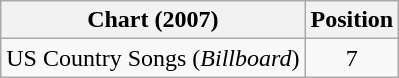<table class="wikitable sortable">
<tr>
<th scope="col">Chart (2007)</th>
<th scope="col">Position</th>
</tr>
<tr>
<td>US Country Songs (<em>Billboard</em>)</td>
<td align="center">7</td>
</tr>
</table>
